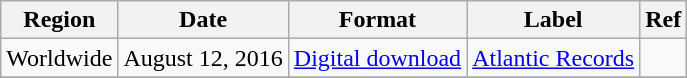<table class="wikitable plainrowheaders">
<tr>
<th scope="col">Region</th>
<th scope="col">Date</th>
<th scope="col">Format</th>
<th scope="col">Label</th>
<th scope="col">Ref</th>
</tr>
<tr>
<td>Worldwide</td>
<td>August 12, 2016</td>
<td><a href='#'>Digital download</a></td>
<td><a href='#'>Atlantic Records</a></td>
<td style="text-align:center;"></td>
</tr>
<tr>
</tr>
</table>
